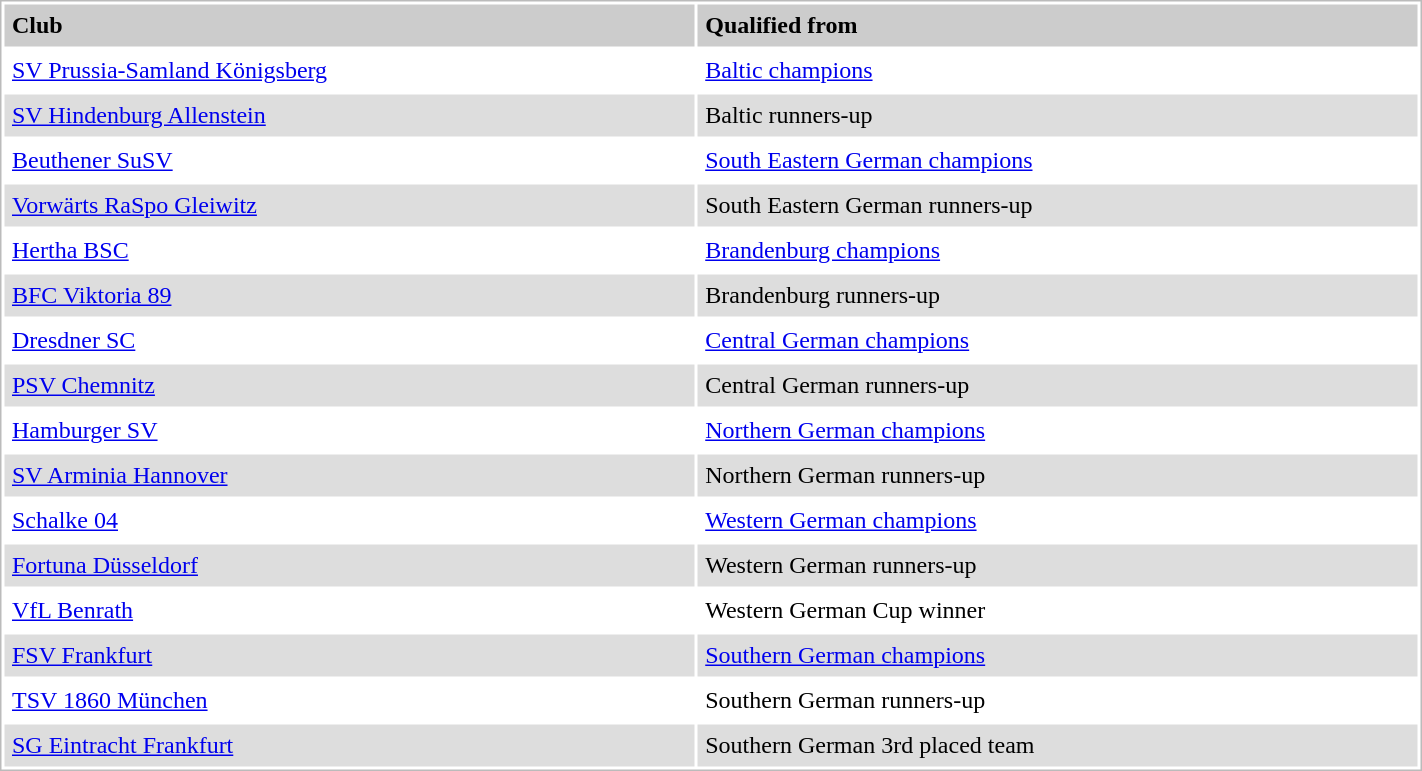<table style="border:1px solid #bbb;background:#fff;" cellpadding="5" cellspacing="2" width="75%">
<tr style="background:#ccc;font-weight:bold">
<td>Club</td>
<td>Qualified from</td>
</tr>
<tr>
<td><a href='#'>SV Prussia-Samland Königsberg</a></td>
<td><a href='#'>Baltic champions</a></td>
</tr>
<tr style="background:#ddd">
<td><a href='#'>SV Hindenburg Allenstein</a></td>
<td>Baltic runners-up</td>
</tr>
<tr>
<td><a href='#'>Beuthener SuSV</a></td>
<td><a href='#'>South Eastern German champions</a></td>
</tr>
<tr style="background:#ddd">
<td><a href='#'>Vorwärts RaSpo Gleiwitz</a></td>
<td>South Eastern German runners-up</td>
</tr>
<tr>
<td><a href='#'>Hertha BSC</a></td>
<td><a href='#'>Brandenburg champions</a></td>
</tr>
<tr style="background:#ddd">
<td><a href='#'>BFC Viktoria 89</a></td>
<td>Brandenburg runners-up</td>
</tr>
<tr>
<td><a href='#'>Dresdner SC</a></td>
<td><a href='#'>Central German champions</a></td>
</tr>
<tr style="background:#ddd">
<td><a href='#'>PSV Chemnitz</a></td>
<td>Central German runners-up</td>
</tr>
<tr>
<td><a href='#'>Hamburger SV</a></td>
<td><a href='#'>Northern German champions</a></td>
</tr>
<tr style="background:#ddd">
<td><a href='#'>SV Arminia Hannover</a></td>
<td>Northern German runners-up</td>
</tr>
<tr>
<td><a href='#'>Schalke 04</a></td>
<td><a href='#'>Western German champions</a></td>
</tr>
<tr style="background:#ddd">
<td><a href='#'>Fortuna Düsseldorf</a></td>
<td>Western German runners-up</td>
</tr>
<tr>
<td><a href='#'>VfL Benrath</a></td>
<td>Western German Cup winner</td>
</tr>
<tr style="background:#ddd">
<td><a href='#'>FSV Frankfurt</a></td>
<td><a href='#'>Southern German champions</a></td>
</tr>
<tr>
<td><a href='#'>TSV 1860 München</a></td>
<td>Southern German runners-up</td>
</tr>
<tr style="background:#ddd">
<td><a href='#'>SG Eintracht Frankfurt</a></td>
<td>Southern German 3rd placed team</td>
</tr>
</table>
